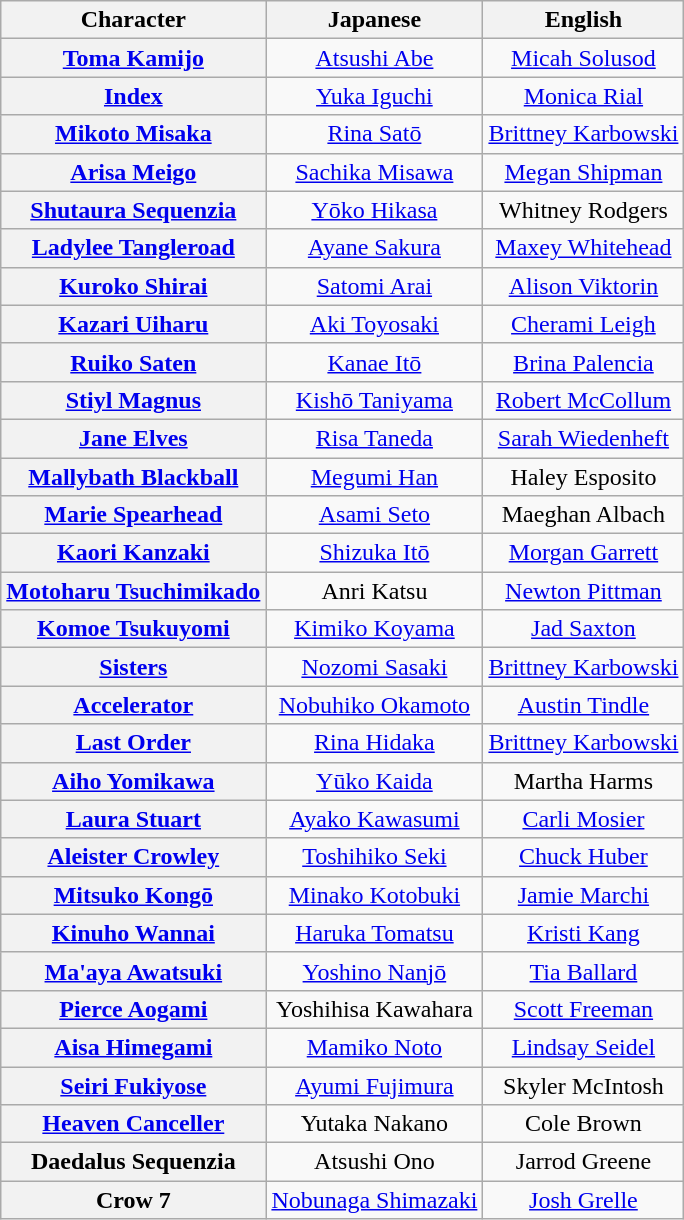<table class="wikitable" style="text-align:center;">
<tr>
<th>Character</th>
<th>Japanese</th>
<th>English</th>
</tr>
<tr>
<th><a href='#'>Toma Kamijo</a></th>
<td><a href='#'>Atsushi Abe</a></td>
<td><a href='#'>Micah Solusod</a></td>
</tr>
<tr>
<th><a href='#'>Index</a></th>
<td><a href='#'>Yuka Iguchi</a></td>
<td><a href='#'>Monica Rial</a></td>
</tr>
<tr>
<th><a href='#'>Mikoto Misaka</a></th>
<td><a href='#'>Rina Satō</a></td>
<td><a href='#'>Brittney Karbowski</a></td>
</tr>
<tr>
<th><a href='#'>Arisa Meigo</a></th>
<td><a href='#'>Sachika Misawa</a></td>
<td><a href='#'>Megan Shipman</a></td>
</tr>
<tr>
<th><a href='#'>Shutaura Sequenzia</a></th>
<td><a href='#'>Yōko Hikasa</a></td>
<td>Whitney Rodgers</td>
</tr>
<tr>
<th><a href='#'>Ladylee Tangleroad</a></th>
<td><a href='#'>Ayane Sakura</a></td>
<td><a href='#'>Maxey Whitehead</a></td>
</tr>
<tr>
<th><a href='#'>Kuroko Shirai</a></th>
<td><a href='#'>Satomi Arai</a></td>
<td><a href='#'>Alison Viktorin</a></td>
</tr>
<tr>
<th><a href='#'>Kazari Uiharu</a></th>
<td><a href='#'>Aki Toyosaki</a></td>
<td><a href='#'>Cherami Leigh</a></td>
</tr>
<tr>
<th><a href='#'>Ruiko Saten</a></th>
<td><a href='#'>Kanae Itō</a></td>
<td><a href='#'>Brina Palencia</a></td>
</tr>
<tr>
<th><a href='#'>Stiyl Magnus</a></th>
<td><a href='#'>Kishō Taniyama</a></td>
<td><a href='#'>Robert McCollum</a></td>
</tr>
<tr>
<th><a href='#'>Jane Elves</a></th>
<td><a href='#'>Risa Taneda</a></td>
<td><a href='#'>Sarah Wiedenheft</a></td>
</tr>
<tr>
<th><a href='#'>Mallybath Blackball</a></th>
<td><a href='#'>Megumi Han</a></td>
<td>Haley Esposito</td>
</tr>
<tr>
<th><a href='#'>Marie Spearhead</a></th>
<td><a href='#'>Asami Seto</a></td>
<td>Maeghan Albach</td>
</tr>
<tr>
<th><a href='#'>Kaori Kanzaki</a></th>
<td><a href='#'>Shizuka Itō</a></td>
<td><a href='#'>Morgan Garrett</a></td>
</tr>
<tr>
<th><a href='#'>Motoharu Tsuchimikado</a></th>
<td>Anri Katsu</td>
<td><a href='#'>Newton Pittman</a></td>
</tr>
<tr>
<th><a href='#'>Komoe Tsukuyomi</a></th>
<td><a href='#'>Kimiko Koyama</a></td>
<td><a href='#'>Jad Saxton</a></td>
</tr>
<tr>
<th><a href='#'>Sisters</a></th>
<td><a href='#'>Nozomi Sasaki</a></td>
<td><a href='#'>Brittney Karbowski</a></td>
</tr>
<tr>
<th><a href='#'>Accelerator</a></th>
<td><a href='#'>Nobuhiko Okamoto</a></td>
<td><a href='#'>Austin Tindle</a></td>
</tr>
<tr>
<th><a href='#'>Last Order</a></th>
<td><a href='#'>Rina Hidaka</a></td>
<td><a href='#'>Brittney Karbowski</a></td>
</tr>
<tr>
<th><a href='#'>Aiho Yomikawa</a></th>
<td><a href='#'>Yūko Kaida</a></td>
<td>Martha Harms</td>
</tr>
<tr>
<th><a href='#'>Laura Stuart</a></th>
<td><a href='#'>Ayako Kawasumi</a></td>
<td><a href='#'>Carli Mosier</a></td>
</tr>
<tr>
<th><a href='#'>Aleister Crowley</a></th>
<td><a href='#'>Toshihiko Seki</a></td>
<td><a href='#'>Chuck Huber</a></td>
</tr>
<tr>
<th><a href='#'>Mitsuko Kongō</a></th>
<td><a href='#'>Minako Kotobuki</a></td>
<td><a href='#'>Jamie Marchi</a></td>
</tr>
<tr>
<th><a href='#'>Kinuho Wannai</a></th>
<td><a href='#'>Haruka Tomatsu</a></td>
<td><a href='#'>Kristi Kang</a></td>
</tr>
<tr>
<th><a href='#'>Ma'aya Awatsuki</a></th>
<td><a href='#'>Yoshino Nanjō</a></td>
<td><a href='#'>Tia Ballard</a></td>
</tr>
<tr>
<th><a href='#'>Pierce Aogami</a></th>
<td>Yoshihisa Kawahara</td>
<td><a href='#'>Scott Freeman</a></td>
</tr>
<tr>
<th><a href='#'>Aisa Himegami</a></th>
<td><a href='#'>Mamiko Noto</a></td>
<td><a href='#'>Lindsay Seidel</a></td>
</tr>
<tr>
<th><a href='#'>Seiri Fukiyose</a></th>
<td><a href='#'>Ayumi Fujimura</a></td>
<td>Skyler McIntosh</td>
</tr>
<tr>
<th><a href='#'>Heaven Canceller</a></th>
<td>Yutaka Nakano</td>
<td>Cole Brown</td>
</tr>
<tr>
<th>Daedalus Sequenzia</th>
<td>Atsushi Ono</td>
<td>Jarrod Greene</td>
</tr>
<tr>
<th>Crow 7</th>
<td><a href='#'>Nobunaga Shimazaki</a></td>
<td><a href='#'>Josh Grelle</a></td>
</tr>
</table>
